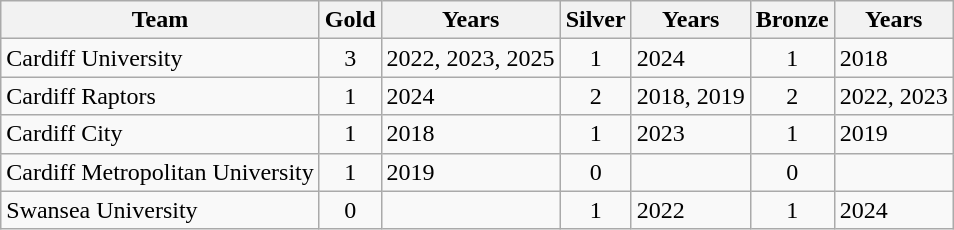<table class="wikitable sortable">
<tr>
<th>Team</th>
<th>Gold</th>
<th>Years</th>
<th>Silver</th>
<th>Years</th>
<th>Bronze</th>
<th>Years</th>
</tr>
<tr>
<td> Cardiff University</td>
<td align=center>3</td>
<td>2022, 2023, 2025</td>
<td align=center>1</td>
<td>2024</td>
<td align=center>1</td>
<td>2018</td>
</tr>
<tr>
<td> Cardiff Raptors</td>
<td align=center>1</td>
<td>2024</td>
<td align=center>2</td>
<td>2018, 2019</td>
<td align=center>2</td>
<td>2022, 2023</td>
</tr>
<tr>
<td> Cardiff City</td>
<td align=center>1</td>
<td>2018</td>
<td align=center>1</td>
<td>2023</td>
<td align=center>1</td>
<td>2019</td>
</tr>
<tr>
<td> Cardiff Metropolitan University</td>
<td align=center>1</td>
<td>2019</td>
<td align=center>0</td>
<td></td>
<td align=center>0</td>
<td></td>
</tr>
<tr>
<td> Swansea University</td>
<td align=center>0</td>
<td></td>
<td align=center>1</td>
<td>2022</td>
<td align=center>1</td>
<td>2024</td>
</tr>
</table>
